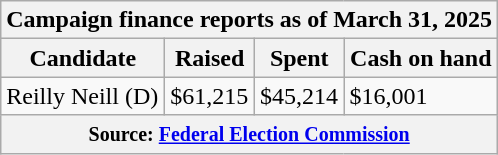<table class="wikitable sortable">
<tr>
<th colspan=4>Campaign finance reports as of March 31, 2025</th>
</tr>
<tr style="text-align:center;">
<th>Candidate</th>
<th>Raised</th>
<th>Spent</th>
<th>Cash on hand</th>
</tr>
<tr>
<td>Reilly Neill (D)</td>
<td>$61,215</td>
<td>$45,214</td>
<td>$16,001</td>
</tr>
<tr>
<th colspan="4"><small>Source: <a href='#'>Federal Election Commission</a></small></th>
</tr>
</table>
